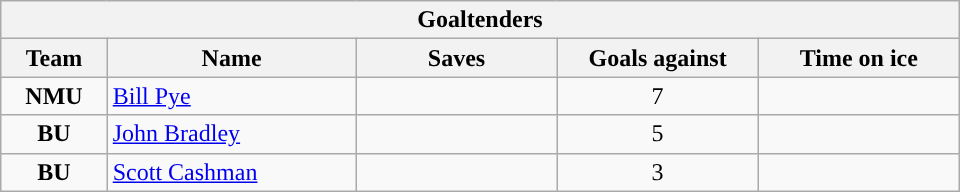<table class="wikitable" style="width:40em; text-align:right;">
<tr>
<th colspan=5>Goaltenders</th>
</tr>
<tr>
<th style="width:4em;">Team</th>
<th style="width:10em;">Name</th>
<th style="width:8em;">Saves</th>
<th style="width:8em;">Goals against</th>
<th style="width:8em;">Time on ice</th>
</tr>
<tr>
<td align=center><strong>NMU</strong></td>
<td style="text-align:left;"><a href='#'>Bill Pye</a></td>
<td align=center></td>
<td align=center>7</td>
<td align=center></td>
</tr>
<tr>
<td align=center><strong>BU</strong></td>
<td style="text-align:left;"><a href='#'>John Bradley</a></td>
<td align=center></td>
<td align=center>5</td>
<td></td>
</tr>
<tr>
<td align=center><strong>BU</strong></td>
<td style="text-align:left;"><a href='#'>Scott Cashman</a></td>
<td align=center></td>
<td align=center>3</td>
<td align=center></td>
</tr>
</table>
